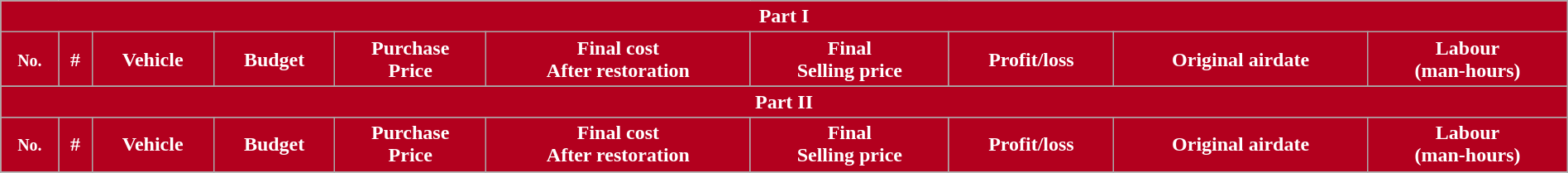<table class="wikitable plainrowheaders" style="width: 100%; margin-right: 0;">
<tr>
<th colspan="12;" style="background-color:#b3001e; color:white"><span></span><strong>Part I</strong></th>
</tr>
<tr style="color:white">
<th style="background:#b3001e"><small>No.</small></th>
<th style="background:#b3001e">#</th>
<th style="background:#b3001e">Vehicle</th>
<th style="background:#b3001e">Budget</th>
<th style="background:#b3001e">Purchase<br>Price</th>
<th style="background:#b3001e">Final cost<br>After restoration</th>
<th style="background:#b3001e">Final<br>Selling price</th>
<th style="background:#b3001e">Profit/loss</th>
<th style="background:#b3001e">Original airdate</th>
<th style="background:#b3001e;">Labour<br>(man-hours)</th>
</tr>
<tr>
</tr>
<tr>
<th colspan="12;" style="background-color:#b3001e; color:white"><span></span><strong>Part II</strong></th>
</tr>
<tr style="color:white">
<th style="background:#b3001e"><small>No.</small></th>
<th style="background:#b3001e">#</th>
<th style="background:#b3001e">Vehicle</th>
<th style="background:#b3001e">Budget</th>
<th style="background:#b3001e">Purchase<br>Price</th>
<th style="background:#b3001e">Final cost<br>After restoration</th>
<th style="background:#b3001e">Final<br>Selling price</th>
<th style="background:#b3001e">Profit/loss</th>
<th style="background:#b3001e">Original airdate</th>
<th style="background:#b3001e;">Labour<br>(man-hours)</th>
</tr>
<tr>
</tr>
</table>
